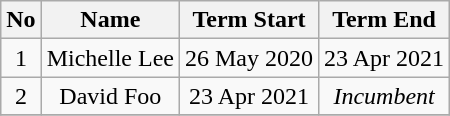<table class="wikitable" style="text-align:center;">
<tr>
<th>No</th>
<th>Name</th>
<th>Term Start</th>
<th>Term End</th>
</tr>
<tr>
<td>1</td>
<td>Michelle Lee</td>
<td>26 May 2020</td>
<td>23 Apr 2021</td>
</tr>
<tr>
<td>2</td>
<td>David Foo</td>
<td>23 Apr 2021</td>
<td><em>Incumbent</em></td>
</tr>
<tr>
</tr>
</table>
